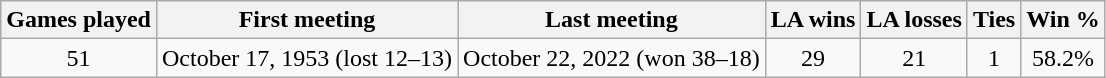<table class="wikitable">
<tr>
<th>Games played</th>
<th>First meeting</th>
<th>Last meeting</th>
<th>LA wins</th>
<th>LA losses</th>
<th>Ties</th>
<th>Win %</th>
</tr>
<tr style="text-align:center;">
<td>51</td>
<td>October 17, 1953 (lost 12–13)</td>
<td>October 22, 2022 (won 38–18)</td>
<td>29</td>
<td>21</td>
<td>1</td>
<td>58.2%</td>
</tr>
</table>
